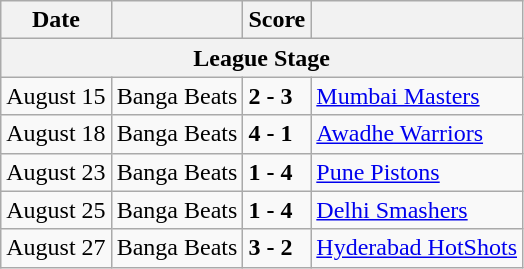<table class="wikitable">
<tr>
<th>Date</th>
<th></th>
<th>Score</th>
<th></th>
</tr>
<tr>
<th colspan="4">League Stage</th>
</tr>
<tr>
<td>August 15</td>
<td>Banga Beats</td>
<td><strong>2 - 3</strong></td>
<td><a href='#'>Mumbai Masters</a></td>
</tr>
<tr>
<td>August 18</td>
<td>Banga Beats</td>
<td><strong>4 - 1</strong></td>
<td><a href='#'>Awadhe Warriors</a></td>
</tr>
<tr>
<td>August 23</td>
<td>Banga Beats</td>
<td><strong>1 - 4</strong></td>
<td><a href='#'>Pune Pistons</a></td>
</tr>
<tr>
<td>August 25</td>
<td>Banga Beats</td>
<td><strong>1 - 4</strong></td>
<td><a href='#'>Delhi Smashers</a></td>
</tr>
<tr>
<td>August 27</td>
<td>Banga Beats</td>
<td><strong>3 - 2</strong></td>
<td><a href='#'>Hyderabad HotShots</a></td>
</tr>
</table>
